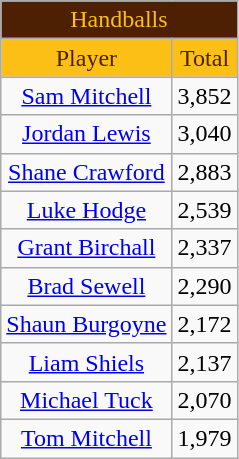<table class="wikitable" style="text-align:center;">
<tr>
<td colspan="2" style="text-align:center; background: #4D2004; color: #FBBF15">Handballs</td>
</tr>
<tr>
<td style="text-align:center; background: #FBBF15; color: #4D2004">Player</td>
<td style="text-align:center; background: #FBBF15; color: #4D2004">Total</td>
</tr>
<tr>
<td><a href='#'>Sam Mitchell</a></td>
<td>3,852</td>
</tr>
<tr>
<td><a href='#'>Jordan Lewis</a></td>
<td>3,040</td>
</tr>
<tr>
<td><a href='#'>Shane Crawford</a></td>
<td>2,883</td>
</tr>
<tr>
<td><a href='#'>Luke Hodge</a></td>
<td>2,539</td>
</tr>
<tr>
<td><a href='#'>Grant Birchall</a></td>
<td>2,337</td>
</tr>
<tr>
<td><a href='#'>Brad Sewell</a></td>
<td>2,290</td>
</tr>
<tr>
<td><a href='#'>Shaun Burgoyne</a></td>
<td>2,172</td>
</tr>
<tr>
<td><a href='#'>Liam Shiels</a></td>
<td>2,137</td>
</tr>
<tr>
<td><a href='#'>Michael Tuck</a></td>
<td>2,070</td>
</tr>
<tr>
<td><a href='#'>Tom Mitchell</a></td>
<td>1,979</td>
</tr>
</table>
